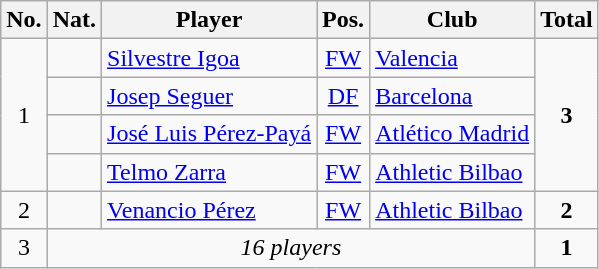<table class="wikitable sortable" style=text-align:center;>
<tr>
<th>No.</th>
<th>Nat.</th>
<th>Player</th>
<th>Pos.</th>
<th>Club</th>
<th>Total</th>
</tr>
<tr>
<td rowspan="4">1</td>
<td></td>
<td align="left"><a href='#'>Silvestre Igoa</a></td>
<td><a href='#'>FW</a></td>
<td align="left"><a href='#'>Valencia</a></td>
<td rowspan="4"><strong>3</strong></td>
</tr>
<tr>
<td></td>
<td align="left"><a href='#'>Josep Seguer</a></td>
<td><a href='#'>DF</a></td>
<td align="left"><a href='#'>Barcelona</a></td>
</tr>
<tr>
<td></td>
<td align="left"><a href='#'>José Luis Pérez-Payá</a></td>
<td><a href='#'>FW</a></td>
<td align="left"><a href='#'>Atlético Madrid</a></td>
</tr>
<tr>
<td></td>
<td align="left"><a href='#'>Telmo Zarra</a></td>
<td><a href='#'>FW</a></td>
<td align="left"><a href='#'>Athletic Bilbao</a></td>
</tr>
<tr>
<td>2</td>
<td></td>
<td align="left"><a href='#'>Venancio Pérez</a></td>
<td><a href='#'>FW</a></td>
<td align="left"><a href='#'>Athletic Bilbao</a></td>
<td><strong>2</strong></td>
</tr>
<tr>
<td>3</td>
<td colspan="4"><em>16 players</em></td>
<td><strong>1</strong></td>
</tr>
</table>
